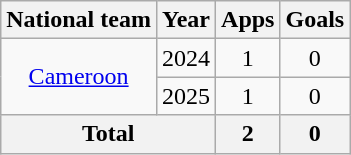<table class="wikitable" style="text-align:center">
<tr>
<th>National team</th>
<th>Year</th>
<th>Apps</th>
<th>Goals</th>
</tr>
<tr>
<td rowspan="2"><a href='#'>Cameroon</a></td>
<td>2024</td>
<td>1</td>
<td>0</td>
</tr>
<tr>
<td>2025</td>
<td>1</td>
<td>0</td>
</tr>
<tr>
<th colspan="2">Total</th>
<th>2</th>
<th>0</th>
</tr>
</table>
